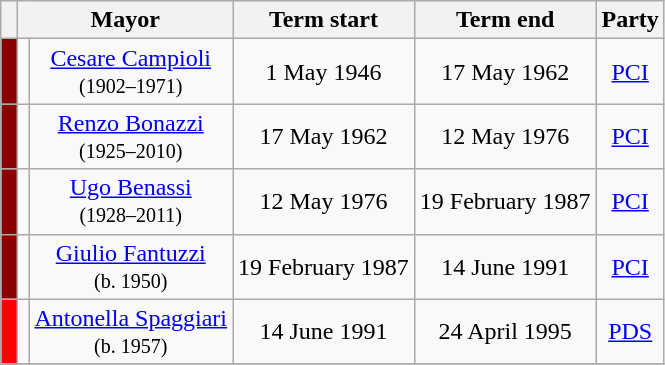<table class="wikitable" style="text-align: center;">
<tr>
<th class=unsortable> </th>
<th colspan=2>Mayor</th>
<th>Term start</th>
<th>Term end</th>
<th>Party</th>
</tr>
<tr>
<th style="background:#8B0000;"></th>
<td></td>
<td><a href='#'>Cesare Campioli</a><br><small>(1902–1971)</small></td>
<td align=center>1 May 1946</td>
<td align=center>17 May 1962</td>
<td><a href='#'>PCI</a></td>
</tr>
<tr>
<th style="background:#8B0000;"></th>
<td></td>
<td><a href='#'>Renzo Bonazzi</a><br><small>(1925–2010)</small></td>
<td align=center>17 May 1962</td>
<td align=center>12 May 1976</td>
<td><a href='#'>PCI</a></td>
</tr>
<tr>
<th style="background:#8B0000;"></th>
<td></td>
<td><a href='#'>Ugo Benassi</a><br><small>(1928–2011)</small></td>
<td align=center>12 May 1976</td>
<td align=center>19 February 1987</td>
<td><a href='#'>PCI</a></td>
</tr>
<tr>
<th style="background:#8B0000;"></th>
<td></td>
<td><a href='#'>Giulio Fantuzzi</a><br><small>(b. 1950)</small></td>
<td align=center>19 February 1987</td>
<td align=center>14 June 1991</td>
<td><a href='#'>PCI</a></td>
</tr>
<tr>
<th style="background:#FF0000;"></th>
<td></td>
<td><a href='#'>Antonella Spaggiari</a><br><small>(b. 1957)</small></td>
<td align=center>14 June 1991</td>
<td align=center>24 April 1995</td>
<td><a href='#'>PDS</a></td>
</tr>
<tr>
</tr>
</table>
